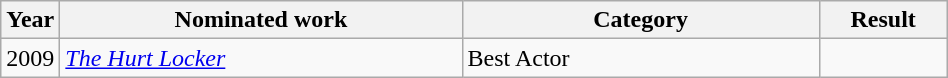<table class="wikitable sortable" width="50%">
<tr>
<th width="1%">Year</th>
<th width="45%">Nominated work</th>
<th width="40%">Category</th>
<th width="14%">Result</th>
</tr>
<tr>
<td>2009</td>
<td><em><a href='#'>The Hurt Locker</a></em></td>
<td>Best Actor</td>
<td></td>
</tr>
</table>
